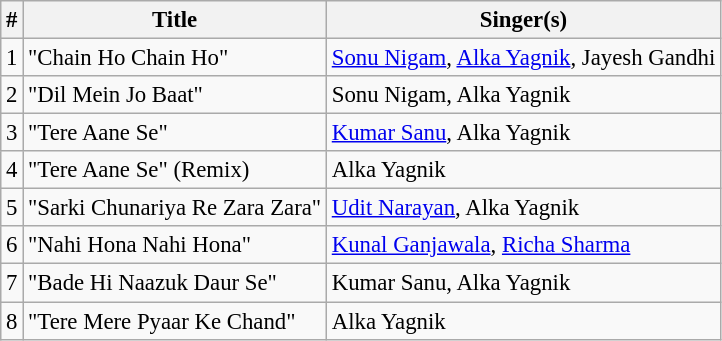<table class="wikitable" style="font-size:95%;">
<tr>
<th>#</th>
<th>Title</th>
<th>Singer(s)</th>
</tr>
<tr>
<td>1</td>
<td>"Chain Ho Chain Ho"</td>
<td><a href='#'>Sonu Nigam</a>, <a href='#'>Alka Yagnik</a>, Jayesh Gandhi</td>
</tr>
<tr>
<td>2</td>
<td>"Dil Mein Jo Baat"</td>
<td>Sonu Nigam, Alka Yagnik</td>
</tr>
<tr>
<td>3</td>
<td>"Tere Aane Se"</td>
<td><a href='#'>Kumar Sanu</a>, Alka Yagnik</td>
</tr>
<tr>
<td>4</td>
<td>"Tere Aane Se" (Remix)</td>
<td>Alka Yagnik</td>
</tr>
<tr>
<td>5</td>
<td>"Sarki Chunariya Re Zara Zara"</td>
<td><a href='#'>Udit Narayan</a>, Alka Yagnik</td>
</tr>
<tr>
<td>6</td>
<td>"Nahi Hona Nahi Hona"</td>
<td><a href='#'>Kunal Ganjawala</a>, <a href='#'>Richa Sharma</a></td>
</tr>
<tr>
<td>7</td>
<td>"Bade Hi Naazuk Daur Se"</td>
<td>Kumar Sanu, Alka Yagnik</td>
</tr>
<tr>
<td>8</td>
<td>"Tere Mere Pyaar Ke Chand"</td>
<td>Alka Yagnik</td>
</tr>
</table>
